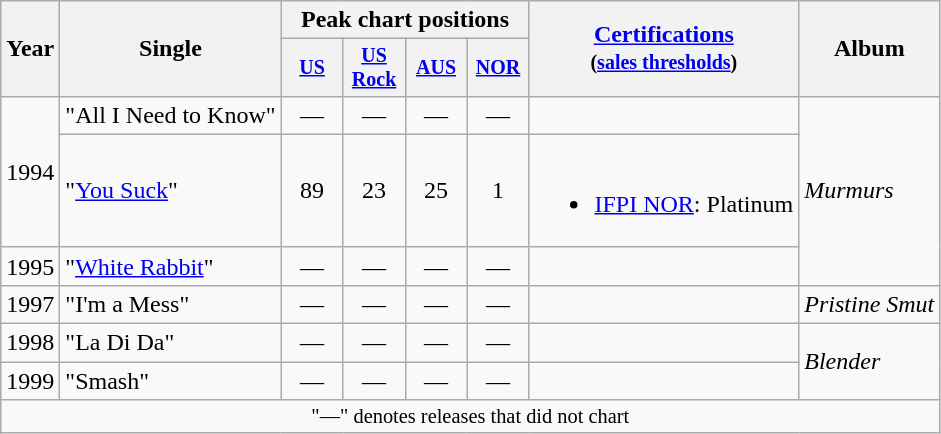<table class="wikitable" style="text-align:center;">
<tr>
<th rowspan="2">Year</th>
<th rowspan="2">Single</th>
<th colspan="4">Peak chart positions</th>
<th rowspan="2"><a href='#'>Certifications</a><br><small>(<a href='#'>sales thresholds</a>)</small></th>
<th rowspan="2">Album</th>
</tr>
<tr style="font-size:smaller;">
<th width="35"><a href='#'>US</a><br></th>
<th width="35"><a href='#'>US<br>Rock</a><br></th>
<th width="35"><a href='#'>AUS</a><br></th>
<th width="35"><a href='#'>NOR</a><br></th>
</tr>
<tr>
<td rowspan=2>1994</td>
<td align="left">"All I Need to Know"</td>
<td>—</td>
<td>—</td>
<td>—</td>
<td>—</td>
<td></td>
<td align="left" rowspan="3"><em>Murmurs</em></td>
</tr>
<tr>
<td align="left">"<a href='#'>You Suck</a>"</td>
<td>89</td>
<td>23</td>
<td>25</td>
<td>1</td>
<td><br><ul><li><a href='#'>IFPI NOR</a>: Platinum</li></ul></td>
</tr>
<tr>
<td>1995</td>
<td align="left">"<a href='#'>White Rabbit</a>"</td>
<td>—</td>
<td>—</td>
<td>—</td>
<td>—</td>
<td></td>
</tr>
<tr>
<td>1997</td>
<td align="left">"I'm a Mess"</td>
<td>—</td>
<td>—</td>
<td>—</td>
<td>—</td>
<td></td>
<td align="left"><em>Pristine Smut</em></td>
</tr>
<tr>
<td>1998</td>
<td align="left">"La Di Da"</td>
<td>—</td>
<td>—</td>
<td>—</td>
<td>—</td>
<td></td>
<td align="left" rowspan="2"><em>Blender</em></td>
</tr>
<tr>
<td>1999</td>
<td align="left">"Smash"</td>
<td>—</td>
<td>—</td>
<td>—</td>
<td>—</td>
<td></td>
</tr>
<tr>
<td colspan="15" style="font-size:85%">"—" denotes releases that did not chart</td>
</tr>
</table>
